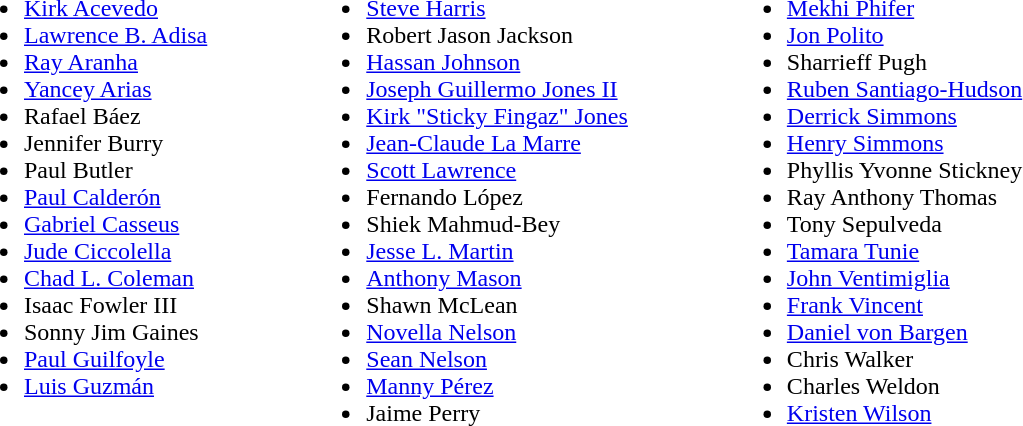<table cellpadding="10">
<tr valign="top">
<td><br><ul><li><a href='#'>Kirk Acevedo</a></li><li><a href='#'>Lawrence B. Adisa</a></li><li><a href='#'>Ray Aranha</a></li><li><a href='#'>Yancey Arias</a></li><li>Rafael Báez</li><li>Jennifer Burry</li><li>Paul Butler</li><li><a href='#'>Paul Calderón</a></li><li><a href='#'>Gabriel Casseus</a></li><li><a href='#'>Jude Ciccolella</a></li><li><a href='#'>Chad L. Coleman</a></li><li>Isaac Fowler III</li><li>Sonny Jim Gaines</li><li><a href='#'>Paul Guilfoyle</a></li><li><a href='#'>Luis Guzmán</a></li></ul></td>
<td></td>
<td></td>
<td><br><ul><li><a href='#'>Steve Harris</a></li><li>Robert Jason Jackson</li><li><a href='#'>Hassan Johnson</a></li><li><a href='#'>Joseph Guillermo Jones II</a></li><li><a href='#'>Kirk "Sticky Fingaz" Jones</a></li><li><a href='#'>Jean-Claude La Marre</a></li><li><a href='#'>Scott Lawrence</a></li><li>Fernando López</li><li>Shiek Mahmud-Bey</li><li><a href='#'>Jesse L. Martin</a></li><li><a href='#'>Anthony Mason</a></li><li>Shawn McLean</li><li><a href='#'>Novella Nelson</a></li><li><a href='#'>Sean Nelson</a></li><li><a href='#'>Manny Pérez</a></li><li>Jaime Perry</li></ul></td>
<td></td>
<td></td>
<td><br><ul><li><a href='#'>Mekhi Phifer</a></li><li><a href='#'>Jon Polito</a></li><li>Sharrieff Pugh</li><li><a href='#'>Ruben Santiago-Hudson</a></li><li><a href='#'>Derrick Simmons</a></li><li><a href='#'>Henry Simmons</a></li><li>Phyllis Yvonne Stickney</li><li>Ray Anthony Thomas</li><li>Tony Sepulveda</li><li><a href='#'>Tamara Tunie</a></li><li><a href='#'>John Ventimiglia</a></li><li><a href='#'>Frank Vincent</a></li><li><a href='#'>Daniel von Bargen</a></li><li>Chris Walker</li><li>Charles Weldon</li><li><a href='#'>Kristen Wilson</a></li></ul></td>
</tr>
</table>
